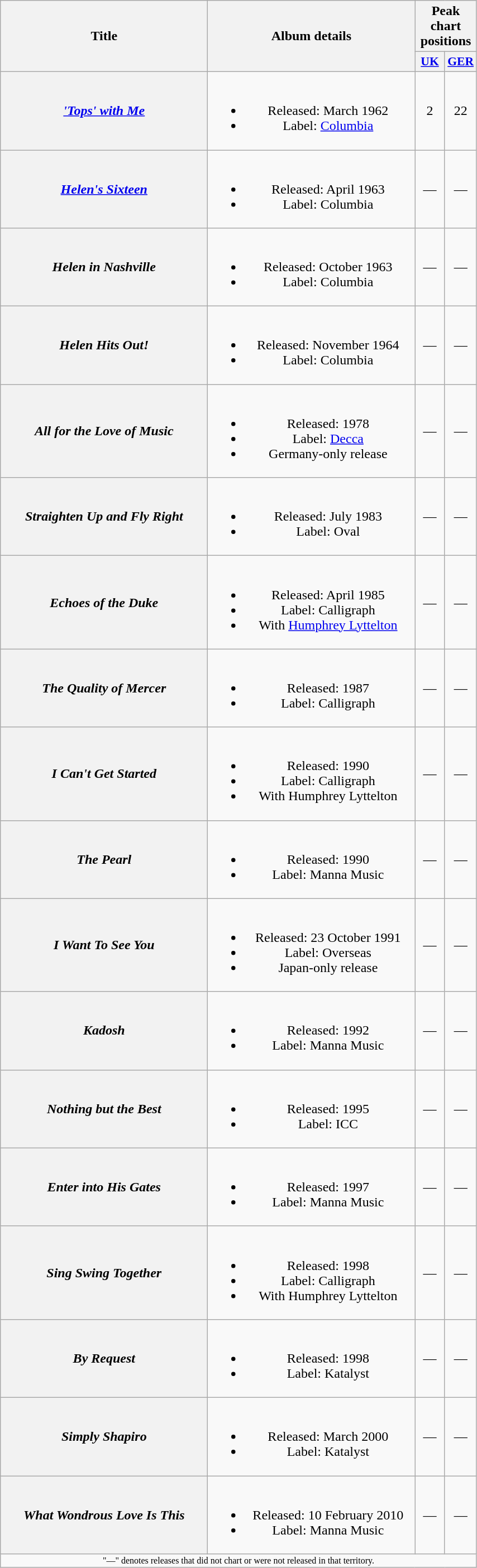<table class="wikitable plainrowheaders" style="text-align:center;">
<tr>
<th rowspan="2" scope="col" style="width:15em;">Title</th>
<th rowspan="2" scope="col" style="width:15em;">Album details</th>
<th colspan="2">Peak chart positions</th>
</tr>
<tr>
<th scope="col" style="width:2em;font-size:90%;"><a href='#'>UK</a><br></th>
<th scope="col" style="width:2em;font-size:90%;"><a href='#'>GER</a><br></th>
</tr>
<tr>
<th scope="row"><em><a href='#'>'Tops' with Me</a></em></th>
<td><br><ul><li>Released: March 1962</li><li>Label: <a href='#'>Columbia</a></li></ul></td>
<td>2</td>
<td>22</td>
</tr>
<tr>
<th scope="row"><em><a href='#'>Helen's Sixteen</a></em></th>
<td><br><ul><li>Released: April 1963</li><li>Label: Columbia</li></ul></td>
<td>—</td>
<td>—</td>
</tr>
<tr>
<th scope="row"><em>Helen in Nashville</em></th>
<td><br><ul><li>Released: October 1963</li><li>Label: Columbia</li></ul></td>
<td>—</td>
<td>—</td>
</tr>
<tr>
<th scope="row"><em>Helen Hits Out!</em></th>
<td><br><ul><li>Released: November 1964</li><li>Label: Columbia</li></ul></td>
<td>—</td>
<td>—</td>
</tr>
<tr>
<th scope="row"><em>All for the Love of Music</em></th>
<td><br><ul><li>Released: 1978</li><li>Label: <a href='#'>Decca</a></li><li>Germany-only release</li></ul></td>
<td>—</td>
<td>—</td>
</tr>
<tr>
<th scope="row"><em>Straighten Up and Fly Right</em></th>
<td><br><ul><li>Released: July 1983</li><li>Label: Oval</li></ul></td>
<td>—</td>
<td>—</td>
</tr>
<tr>
<th scope="row"><em>Echoes of the Duke</em></th>
<td><br><ul><li>Released: April 1985</li><li>Label: Calligraph</li><li>With <a href='#'>Humphrey Lyttelton</a></li></ul></td>
<td>—</td>
<td>—</td>
</tr>
<tr>
<th scope="row"><em>The Quality of Mercer</em></th>
<td><br><ul><li>Released: 1987</li><li>Label: Calligraph</li></ul></td>
<td>—</td>
<td>—</td>
</tr>
<tr>
<th scope="row"><em>I Can't Get Started</em></th>
<td><br><ul><li>Released: 1990</li><li>Label: Calligraph</li><li>With Humphrey Lyttelton</li></ul></td>
<td>—</td>
<td>—</td>
</tr>
<tr>
<th scope="row"><em>The Pearl</em></th>
<td><br><ul><li>Released: 1990</li><li>Label: Manna Music</li></ul></td>
<td>—</td>
<td>—</td>
</tr>
<tr>
<th scope="row"><em>I Want To See You</em></th>
<td><br><ul><li>Released: 23 October 1991</li><li>Label: Overseas</li><li>Japan-only release</li></ul></td>
<td>—</td>
<td>—</td>
</tr>
<tr>
<th scope="row"><em>Kadosh</em></th>
<td><br><ul><li>Released: 1992</li><li>Label: Manna Music</li></ul></td>
<td>—</td>
<td>—</td>
</tr>
<tr>
<th scope="row"><em>Nothing but the Best</em></th>
<td><br><ul><li>Released: 1995</li><li>Label: ICC</li></ul></td>
<td>—</td>
<td>—</td>
</tr>
<tr>
<th scope="row"><em>Enter into His Gates</em></th>
<td><br><ul><li>Released: 1997</li><li>Label: Manna Music</li></ul></td>
<td>—</td>
<td>—</td>
</tr>
<tr>
<th scope="row"><em>Sing Swing Together</em></th>
<td><br><ul><li>Released: 1998</li><li>Label: Calligraph</li><li>With Humphrey Lyttelton</li></ul></td>
<td>—</td>
<td>—</td>
</tr>
<tr>
<th scope="row"><em>By Request</em></th>
<td><br><ul><li>Released: 1998</li><li>Label: Katalyst</li></ul></td>
<td>—</td>
<td>—</td>
</tr>
<tr>
<th scope="row"><em>Simply Shapiro</em></th>
<td><br><ul><li>Released: March 2000</li><li>Label: Katalyst</li></ul></td>
<td>—</td>
<td>—</td>
</tr>
<tr>
<th scope="row"><em>What Wondrous Love Is This</em></th>
<td><br><ul><li>Released: 10 February 2010</li><li>Label: Manna Music</li></ul></td>
<td>—</td>
<td>—</td>
</tr>
<tr>
<td colspan="4" style="font-size:8pt">"—" denotes releases that did not chart or were not released in that territory.</td>
</tr>
</table>
